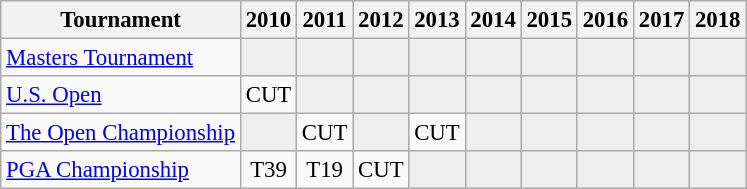<table class="wikitable" style="font-size:95%;text-align:center;">
<tr>
<th>Tournament</th>
<th>2010</th>
<th>2011</th>
<th>2012</th>
<th>2013</th>
<th>2014</th>
<th>2015</th>
<th>2016</th>
<th>2017</th>
<th>2018</th>
</tr>
<tr>
<td align=left><a href='#'>Masters Tournament</a></td>
<td style="background:#eeeeee;"></td>
<td style="background:#eeeeee;"></td>
<td style="background:#eeeeee;"></td>
<td style="background:#eeeeee;"></td>
<td style="background:#eeeeee;"></td>
<td style="background:#eeeeee;"></td>
<td style="background:#eeeeee;"></td>
<td style="background:#eeeeee;"></td>
<td style="background:#eeeeee;"></td>
</tr>
<tr>
<td align=left><a href='#'>U.S. Open</a></td>
<td>CUT</td>
<td style="background:#eeeeee;"></td>
<td style="background:#eeeeee;"></td>
<td style="background:#eeeeee;"></td>
<td style="background:#eeeeee;"></td>
<td style="background:#eeeeee;"></td>
<td style="background:#eeeeee;"></td>
<td style="background:#eeeeee;"></td>
<td style="background:#eeeeee;"></td>
</tr>
<tr>
<td align=left><a href='#'>The Open Championship</a></td>
<td style="background:#eeeeee;"></td>
<td>CUT</td>
<td style="background:#eeeeee;"></td>
<td>CUT</td>
<td style="background:#eeeeee;"></td>
<td style="background:#eeeeee;"></td>
<td style="background:#eeeeee;"></td>
<td style="background:#eeeeee;"></td>
<td style="background:#eeeeee;"></td>
</tr>
<tr>
<td align=left><a href='#'>PGA Championship</a></td>
<td>T39</td>
<td>T19</td>
<td>CUT</td>
<td style="background:#eeeeee;"></td>
<td style="background:#eeeeee;"></td>
<td style="background:#eeeeee;"></td>
<td style="background:#eeeeee;"></td>
<td style="background:#eeeeee;"></td>
<td style="background:#eeeeee;"></td>
</tr>
</table>
